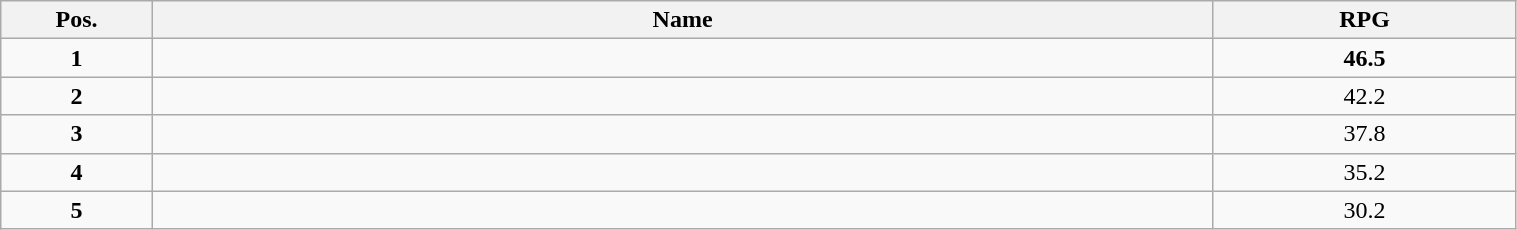<table class="wikitable" style="width:80%;">
<tr>
<th style="width:10%;">Pos.</th>
<th style="width:70%;">Name</th>
<th style="width:20%;">RPG</th>
</tr>
<tr>
<td align=center><strong>1</strong></td>
<td><strong></strong></td>
<td align=center><strong>46.5</strong></td>
</tr>
<tr>
<td align=center><strong>2</strong></td>
<td></td>
<td align=center>42.2</td>
</tr>
<tr>
<td align=center><strong>3</strong></td>
<td></td>
<td align=center>37.8</td>
</tr>
<tr>
<td align=center><strong>4</strong></td>
<td></td>
<td align=center>35.2</td>
</tr>
<tr>
<td align=center><strong>5</strong></td>
<td></td>
<td align=center>30.2</td>
</tr>
</table>
